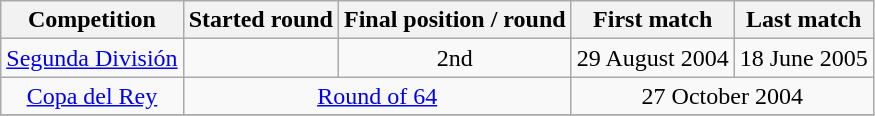<table class="wikitable" style="text-align:center;">
<tr>
<th>Competition</th>
<th>Started round</th>
<th>Final position / round</th>
<th>First match</th>
<th>Last match</th>
</tr>
<tr>
<td><a href='#'>Segunda División</a></td>
<td></td>
<td>2nd</td>
<td>29 August 2004</td>
<td>18 June 2005</td>
</tr>
<tr>
<td><a href='#'>Copa del Rey</a></td>
<td colspan="2"><a href='#'>Round of 64</a></td>
<td colspan="2">27 October 2004</td>
</tr>
<tr>
</tr>
</table>
